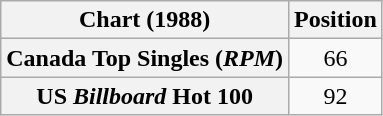<table class="wikitable sortable plainrowheaders" style="text-align:center">
<tr>
<th>Chart (1988)</th>
<th>Position</th>
</tr>
<tr>
<th scope="row">Canada Top Singles (<em>RPM</em>)</th>
<td>66</td>
</tr>
<tr>
<th scope="row">US <em>Billboard</em> Hot 100</th>
<td>92</td>
</tr>
</table>
